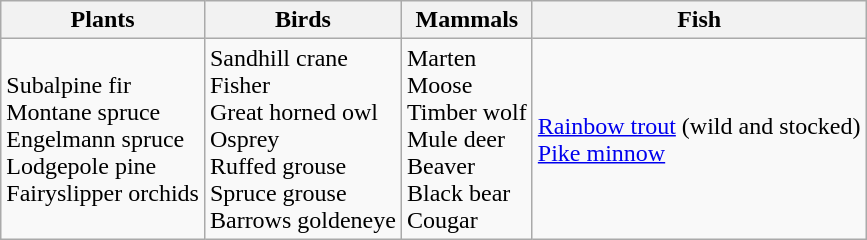<table class="wikitable">
<tr>
<th>Plants</th>
<th>Birds</th>
<th>Mammals</th>
<th>Fish</th>
</tr>
<tr>
<td>Subalpine fir<br>Montane spruce<br>Engelmann spruce<br>Lodgepole pine<br>Fairyslipper orchids</td>
<td>Sandhill crane<br>Fisher<br>Great horned owl<br>Osprey<br>Ruffed grouse<br>Spruce grouse<br>Barrows goldeneye</td>
<td>Marten<br>Moose<br>Timber wolf<br>Mule deer<br>Beaver<br>Black bear<br>Cougar</td>
<td><a href='#'>Rainbow trout</a> (wild and stocked)<br><a href='#'>Pike minnow</a></td>
</tr>
</table>
